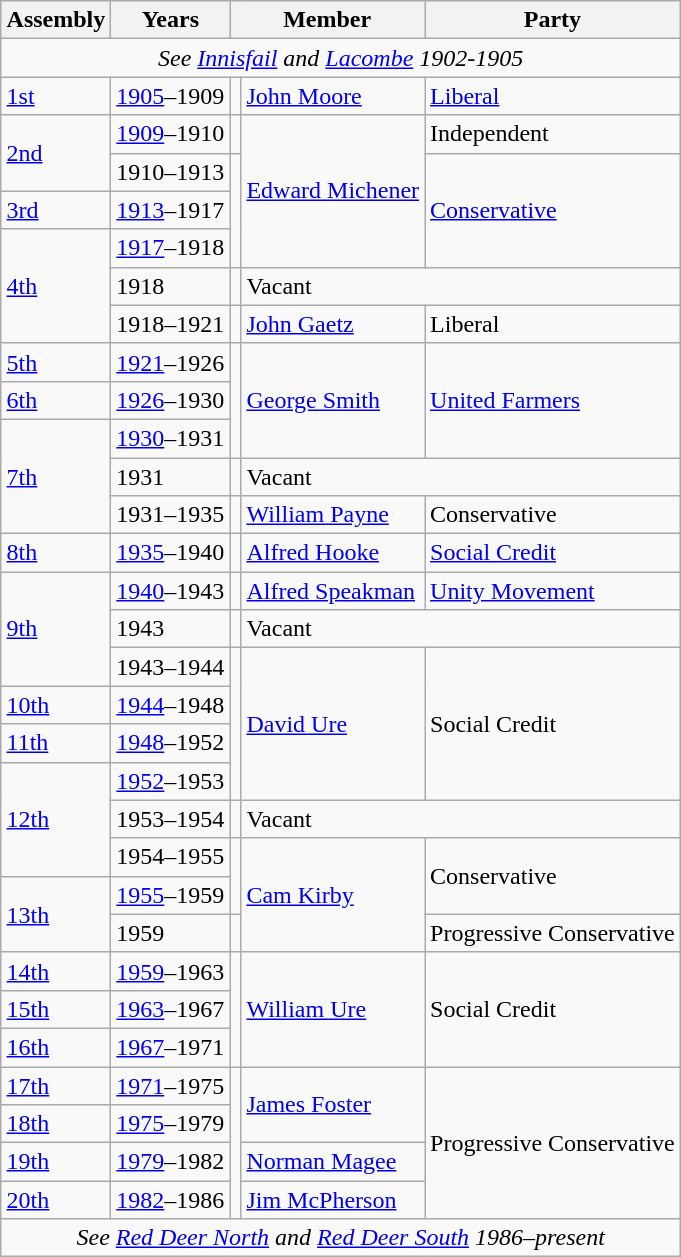<table class="wikitable collapsible" align=right>
<tr>
<th>Assembly</th>
<th>Years</th>
<th colspan="2">Member</th>
<th>Party</th>
</tr>
<tr>
<td colspan=5 align=center><em>See <a href='#'>Innisfail</a> and <a href='#'>Lacombe</a> 1902-1905</em></td>
</tr>
<tr>
<td><a href='#'>1st</a></td>
<td><a href='#'>1905</a>–1909</td>
<td></td>
<td><a href='#'>John Moore</a></td>
<td><a href='#'>Liberal</a></td>
</tr>
<tr>
<td rowspan=2><a href='#'>2nd</a></td>
<td><a href='#'>1909</a>–1910</td>
<td></td>
<td rowspan=4><a href='#'>Edward Michener</a></td>
<td>Independent</td>
</tr>
<tr>
<td>1910–1913</td>
<td rowspan=3 ></td>
<td rowspan=3><a href='#'>Conservative</a></td>
</tr>
<tr>
<td><a href='#'>3rd</a></td>
<td><a href='#'>1913</a>–1917</td>
</tr>
<tr>
<td rowspan=3><a href='#'>4th</a></td>
<td><a href='#'>1917</a>–1918</td>
</tr>
<tr>
<td>1918</td>
<td></td>
<td colspan=2>Vacant</td>
</tr>
<tr>
<td>1918–1921</td>
<td></td>
<td><a href='#'>John Gaetz</a></td>
<td>Liberal</td>
</tr>
<tr>
<td><a href='#'>5th</a></td>
<td><a href='#'>1921</a>–1926</td>
<td rowspan=3 ></td>
<td rowspan=3><a href='#'>George Smith</a></td>
<td rowspan=3><a href='#'>United Farmers</a></td>
</tr>
<tr>
<td><a href='#'>6th</a></td>
<td><a href='#'>1926</a>–1930</td>
</tr>
<tr>
<td rowspan=3><a href='#'>7th</a></td>
<td><a href='#'>1930</a>–1931</td>
</tr>
<tr>
<td>1931</td>
<td></td>
<td colspan=2>Vacant</td>
</tr>
<tr>
<td>1931–1935</td>
<td></td>
<td><a href='#'>William Payne</a></td>
<td>Conservative</td>
</tr>
<tr>
<td><a href='#'>8th</a></td>
<td><a href='#'>1935</a>–1940</td>
<td></td>
<td><a href='#'>Alfred Hooke</a></td>
<td><a href='#'>Social Credit</a></td>
</tr>
<tr>
<td rowspan=3><a href='#'>9th</a></td>
<td><a href='#'>1940</a>–1943</td>
<td></td>
<td><a href='#'>Alfred Speakman</a></td>
<td><a href='#'>Unity Movement</a></td>
</tr>
<tr>
<td>1943</td>
<td></td>
<td colspan=2>Vacant</td>
</tr>
<tr>
<td>1943–1944</td>
<td rowspan=4 ></td>
<td rowspan=4><a href='#'>David Ure</a></td>
<td rowspan=4>Social Credit</td>
</tr>
<tr>
<td><a href='#'>10th</a></td>
<td><a href='#'>1944</a>–1948</td>
</tr>
<tr>
<td><a href='#'>11th</a></td>
<td><a href='#'>1948</a>–1952</td>
</tr>
<tr>
<td rowspan=3><a href='#'>12th</a></td>
<td><a href='#'>1952</a>–1953</td>
</tr>
<tr>
<td>1953–1954</td>
<td></td>
<td colspan=2>Vacant</td>
</tr>
<tr>
<td>1954–1955</td>
<td rowspan=2 ></td>
<td rowspan=3><a href='#'>Cam Kirby</a></td>
<td rowspan=2>Conservative</td>
</tr>
<tr>
<td rowspan=2><a href='#'>13th</a></td>
<td><a href='#'>1955</a>–1959</td>
</tr>
<tr>
<td>1959</td>
<td></td>
<td>Progressive Conservative</td>
</tr>
<tr>
<td><a href='#'>14th</a></td>
<td><a href='#'>1959</a>–1963</td>
<td rowspan=3 ></td>
<td rowspan=3><a href='#'>William Ure</a></td>
<td rowspan=3>Social Credit</td>
</tr>
<tr>
<td><a href='#'>15th</a></td>
<td><a href='#'>1963</a>–1967</td>
</tr>
<tr>
<td><a href='#'>16th</a></td>
<td><a href='#'>1967</a>–1971</td>
</tr>
<tr>
<td><a href='#'>17th</a></td>
<td><a href='#'>1971</a>–1975</td>
<td rowspan=4 ></td>
<td rowspan=2><a href='#'>James Foster</a></td>
<td rowspan=4>Progressive Conservative</td>
</tr>
<tr>
<td><a href='#'>18th</a></td>
<td><a href='#'>1975</a>–1979</td>
</tr>
<tr>
<td><a href='#'>19th</a></td>
<td><a href='#'>1979</a>–1982</td>
<td><a href='#'>Norman Magee</a></td>
</tr>
<tr>
<td><a href='#'>20th</a></td>
<td><a href='#'>1982</a>–1986</td>
<td><a href='#'>Jim McPherson</a></td>
</tr>
<tr>
<td colspan=5 align=center><em>See <a href='#'>Red Deer North</a> and <a href='#'>Red Deer South</a> 1986–present</em></td>
</tr>
</table>
